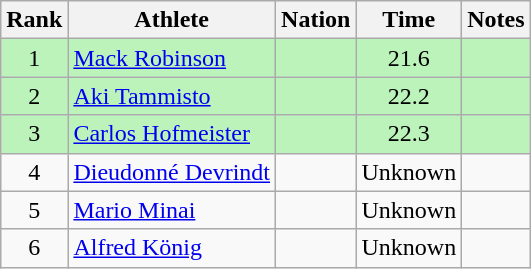<table class="wikitable sortable" style="text-align:center">
<tr>
<th>Rank</th>
<th>Athlete</th>
<th>Nation</th>
<th>Time</th>
<th>Notes</th>
</tr>
<tr bgcolor=bbf3bb>
<td>1</td>
<td align=left><a href='#'>Mack Robinson</a></td>
<td align=left></td>
<td>21.6</td>
<td></td>
</tr>
<tr bgcolor=bbf3bb>
<td>2</td>
<td align=left><a href='#'>Aki Tammisto</a></td>
<td align=left></td>
<td>22.2</td>
<td></td>
</tr>
<tr bgcolor=bbf3bb>
<td>3</td>
<td align=left><a href='#'>Carlos Hofmeister</a></td>
<td align=left></td>
<td>22.3</td>
<td></td>
</tr>
<tr>
<td>4</td>
<td align=left><a href='#'>Dieudonné Devrindt</a></td>
<td align=left></td>
<td data-sort-value=30.0>Unknown</td>
<td></td>
</tr>
<tr>
<td>5</td>
<td align=left><a href='#'>Mario Minai</a></td>
<td align=left></td>
<td data-sort-value=30.0>Unknown</td>
<td></td>
</tr>
<tr>
<td>6</td>
<td align=left><a href='#'>Alfred König</a></td>
<td align=left></td>
<td data-sort-value=30.0>Unknown</td>
<td></td>
</tr>
</table>
